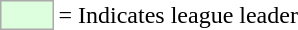<table>
<tr>
<td style="background:#DDFFDD; border:1px solid #aaa; width:2em;"></td>
<td>= Indicates league leader</td>
</tr>
</table>
